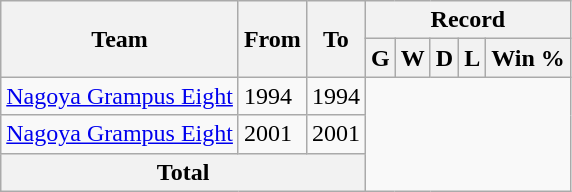<table class="wikitable" style="text-align: center">
<tr>
<th rowspan="2">Team</th>
<th rowspan="2">From</th>
<th rowspan="2">To</th>
<th colspan="5">Record</th>
</tr>
<tr>
<th>G</th>
<th>W</th>
<th>D</th>
<th>L</th>
<th>Win %</th>
</tr>
<tr>
<td align="left"><a href='#'>Nagoya Grampus Eight</a></td>
<td align="left">1994</td>
<td align="left">1994<br></td>
</tr>
<tr>
<td align="left"><a href='#'>Nagoya Grampus Eight</a></td>
<td align="left">2001</td>
<td align="left">2001<br></td>
</tr>
<tr>
<th colspan="3">Total<br></th>
</tr>
</table>
